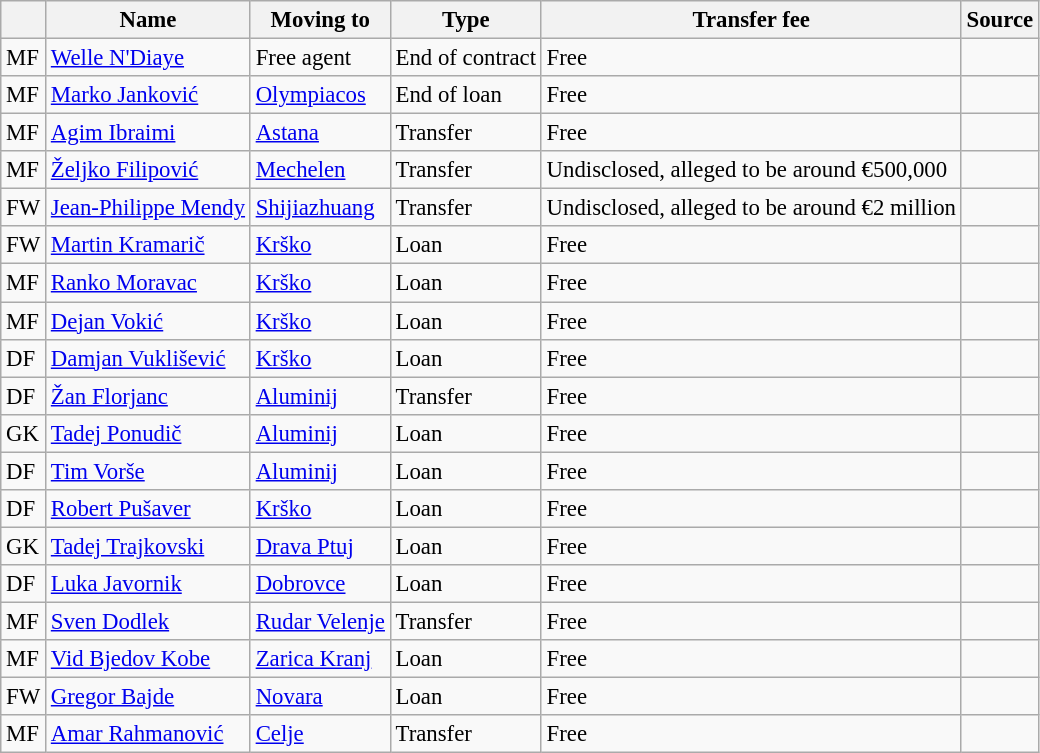<table class="wikitable sortable" style="font-size:95%;">
<tr>
<th></th>
<th>Name</th>
<th>Moving to</th>
<th>Type</th>
<th>Transfer fee</th>
<th>Source</th>
</tr>
<tr>
<td>MF</td>
<td> <a href='#'>Welle N'Diaye</a></td>
<td>Free agent</td>
<td>End of contract</td>
<td>Free</td>
<td></td>
</tr>
<tr>
<td>MF</td>
<td> <a href='#'>Marko Janković</a></td>
<td> <a href='#'>Olympiacos</a></td>
<td>End of loan</td>
<td>Free</td>
<td></td>
</tr>
<tr>
<td>MF</td>
<td> <a href='#'>Agim Ibraimi</a></td>
<td> <a href='#'>Astana</a></td>
<td>Transfer</td>
<td>Free</td>
<td></td>
</tr>
<tr>
<td>MF</td>
<td> <a href='#'>Željko Filipović</a></td>
<td> <a href='#'>Mechelen</a></td>
<td>Transfer</td>
<td>Undisclosed, alleged to be around €500,000</td>
<td></td>
</tr>
<tr>
<td>FW</td>
<td> <a href='#'>Jean-Philippe Mendy</a></td>
<td> <a href='#'>Shijiazhuang</a></td>
<td>Transfer</td>
<td>Undisclosed,  alleged to be around €2 million</td>
<td></td>
</tr>
<tr>
<td>FW</td>
<td> <a href='#'>Martin Kramarič</a></td>
<td><a href='#'>Krško</a></td>
<td>Loan</td>
<td>Free</td>
<td></td>
</tr>
<tr>
<td>MF</td>
<td> <a href='#'>Ranko Moravac</a></td>
<td><a href='#'>Krško</a></td>
<td>Loan</td>
<td>Free</td>
<td></td>
</tr>
<tr>
<td>MF</td>
<td> <a href='#'>Dejan Vokić</a></td>
<td><a href='#'>Krško</a></td>
<td>Loan</td>
<td>Free</td>
<td></td>
</tr>
<tr>
<td>DF</td>
<td> <a href='#'>Damjan Vuklišević</a></td>
<td><a href='#'>Krško</a></td>
<td>Loan</td>
<td>Free</td>
<td></td>
</tr>
<tr>
<td>DF</td>
<td> <a href='#'>Žan Florjanc</a></td>
<td><a href='#'>Aluminij</a></td>
<td>Transfer</td>
<td>Free</td>
<td></td>
</tr>
<tr>
<td>GK</td>
<td> <a href='#'>Tadej Ponudič</a></td>
<td><a href='#'>Aluminij</a></td>
<td>Loan</td>
<td>Free</td>
<td></td>
</tr>
<tr>
<td>DF</td>
<td> <a href='#'>Tim Vorše</a></td>
<td><a href='#'>Aluminij</a></td>
<td>Loan</td>
<td>Free</td>
<td></td>
</tr>
<tr>
<td>DF</td>
<td> <a href='#'>Robert Pušaver</a></td>
<td><a href='#'>Krško</a></td>
<td>Loan</td>
<td>Free</td>
<td></td>
</tr>
<tr>
<td>GK</td>
<td> <a href='#'>Tadej Trajkovski</a></td>
<td><a href='#'>Drava Ptuj</a></td>
<td>Loan</td>
<td>Free</td>
<td></td>
</tr>
<tr>
<td>DF</td>
<td> <a href='#'>Luka Javornik</a></td>
<td><a href='#'>Dobrovce</a></td>
<td>Loan</td>
<td>Free</td>
<td></td>
</tr>
<tr>
<td>MF</td>
<td> <a href='#'>Sven Dodlek</a></td>
<td><a href='#'>Rudar Velenje</a></td>
<td>Transfer</td>
<td>Free</td>
<td></td>
</tr>
<tr>
<td>MF</td>
<td> <a href='#'>Vid Bjedov Kobe</a></td>
<td><a href='#'>Zarica Kranj</a></td>
<td>Loan</td>
<td>Free</td>
<td></td>
</tr>
<tr>
<td>FW</td>
<td> <a href='#'>Gregor Bajde</a></td>
<td> <a href='#'>Novara</a></td>
<td>Loan</td>
<td>Free</td>
<td></td>
</tr>
<tr>
<td>MF</td>
<td> <a href='#'>Amar Rahmanović</a></td>
<td><a href='#'>Celje</a></td>
<td>Transfer</td>
<td>Free</td>
<td></td>
</tr>
</table>
